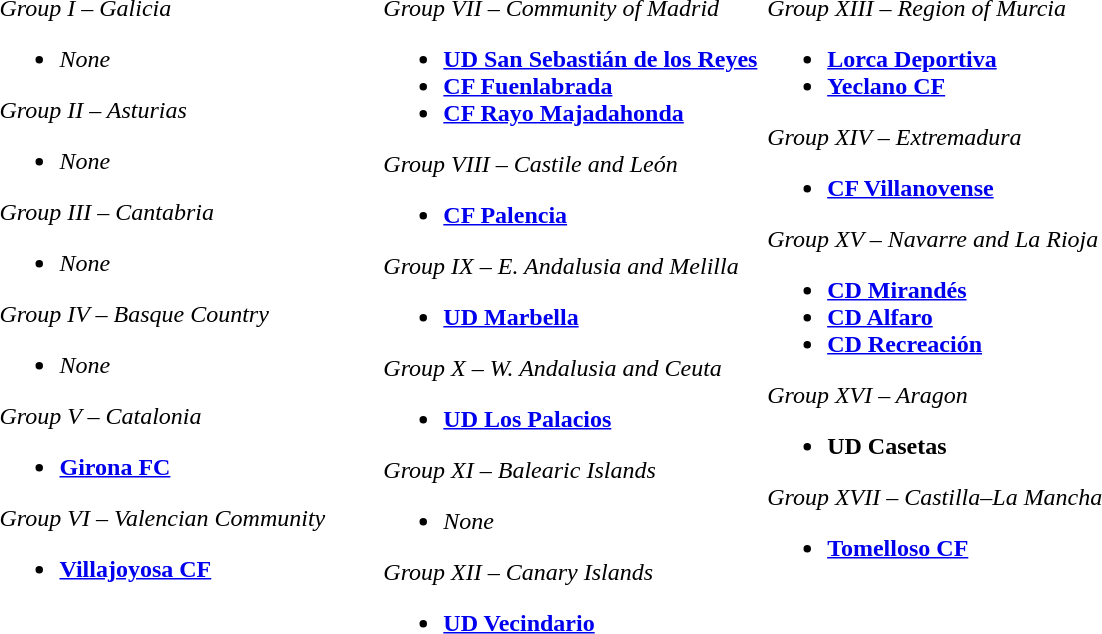<table>
<tr>
<td valign="top" width="33%"><br><em>Group I – Galicia</em>  <ul><li><em>None</em></li></ul><em>Group II – Asturias</em>  <ul><li><em>None</em></li></ul><em>Group III – Cantabria</em>  <ul><li><em>None</em></li></ul><em>Group IV – Basque Country</em>  <ul><li><em>None</em></li></ul><em>Group V – Catalonia</em>  <ul><li><strong><a href='#'>Girona FC</a></strong></li></ul><em>Group VI – Valencian Community</em> <ul><li><strong><a href='#'>Villajoyosa CF</a></strong></li></ul></td>
<td valign="top" width="33%"><br><em>Group VII – Community of Madrid</em>  <ul><li><strong><a href='#'>UD San Sebastián de los Reyes</a></strong></li><li><strong><a href='#'>CF Fuenlabrada</a></strong></li><li><strong><a href='#'>CF Rayo Majadahonda</a></strong></li></ul><em>Group VIII – Castile and León</em>  <ul><li><strong><a href='#'>CF Palencia</a></strong></li></ul><em>Group IX – E. Andalusia and Melilla</em>  <ul><li><strong><a href='#'>UD Marbella</a></strong></li></ul><em>Group X – W. Andalusia and Ceuta</em>  <ul><li><strong><a href='#'>UD Los Palacios</a></strong></li></ul><em>Group XI – Balearic Islands</em>  <ul><li><em>None</em></li></ul><em>Group XII – Canary Islands</em>  <ul><li><strong><a href='#'>UD Vecindario</a></strong></li></ul></td>
<td valign="top" width="33%"><br><em>Group XIII – Region of Murcia</em>  <ul><li><strong><a href='#'>Lorca Deportiva</a></strong></li><li><strong><a href='#'>Yeclano CF</a></strong></li></ul><em>Group XIV – Extremadura</em>  <ul><li><strong><a href='#'>CF Villanovense</a></strong></li></ul><em>Group XV – Navarre and La Rioja</em>  <ul><li><strong><a href='#'>CD Mirandés</a></strong></li><li><strong><a href='#'>CD Alfaro</a></strong></li><li><strong><a href='#'>CD Recreación</a></strong></li></ul><em>Group XVI – Aragon</em>  <ul><li><strong>UD Casetas</strong></li></ul><em>Group XVII – Castilla–La Mancha</em>  <ul><li><strong><a href='#'>Tomelloso CF</a></strong></li></ul></td>
</tr>
</table>
